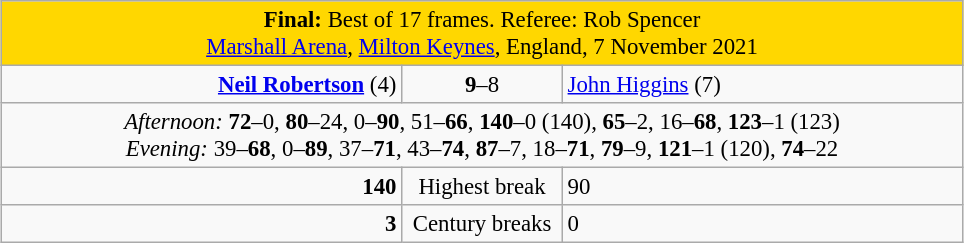<table class="wikitable" style="font-size: 95%; margin: 1em auto 1em auto;">
<tr>
<td colspan="3" align="center" bgcolor="#ffd700"><strong>Final:</strong> Best of 17 frames. Referee: Rob Spencer<br> <a href='#'>Marshall Arena</a>, <a href='#'>Milton Keynes</a>, England, 7 November 2021</td>
</tr>
<tr>
<td width="260" align="right"><strong><a href='#'>Neil Robertson</a></strong> (4)<br></td>
<td width="100" align="center"><strong>9</strong>–8</td>
<td width="260"><a href='#'>John Higgins</a> (7)<br></td>
</tr>
<tr>
<td colspan="3" align="center" style="font-size: 100%"><em>Afternoon:</em> <strong>72</strong>–0, <strong>80</strong>–24, 0–<strong>90</strong>, 51–<strong>66</strong>, <strong>140</strong>–0 (140), <strong>65</strong>–2, 16–<strong>68</strong>, <strong>123</strong>–1 (123)<br><em>Evening:</em> 39–<strong>68</strong>, 0–<strong>89</strong>, 37–<strong>71</strong>, 43–<strong>74</strong>, <strong>87</strong>–7, 18–<strong>71</strong>, <strong>79</strong>–9, <strong>121</strong>–1 (120), <strong>74</strong>–22</td>
</tr>
<tr>
<td align="right"><strong>140</strong></td>
<td align="center">Highest break</td>
<td>90</td>
</tr>
<tr>
<td align="right"><strong>3</strong></td>
<td align="center">Century breaks</td>
<td>0</td>
</tr>
</table>
